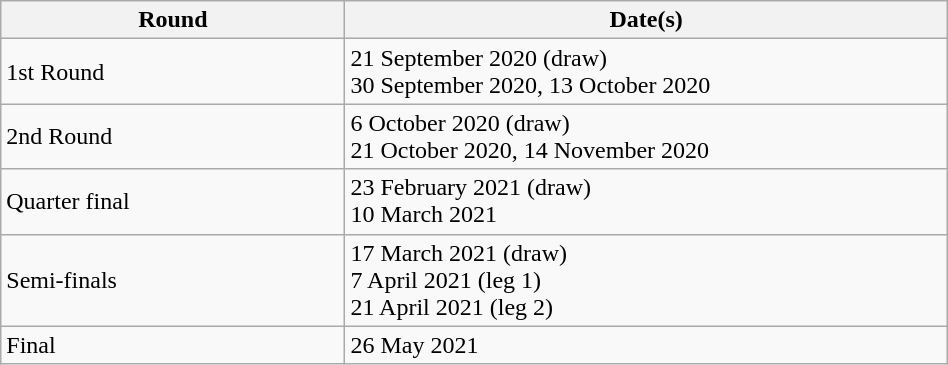<table class="wikitable" style="width:50%; text-align:center;">
<tr>
<th style="width:20%">Round</th>
<th style="width:35%">Date(s)</th>
</tr>
<tr>
<td style="text-align:left;">1st Round</td>
<td style="text-align:left;">21 September 2020 (draw) <br> 30 September 2020, 13 October 2020</td>
</tr>
<tr>
<td style="text-align:left;">2nd Round</td>
<td style="text-align:left;">6 October 2020 (draw) <br> 21 October 2020, 14 November 2020</td>
</tr>
<tr>
<td style="text-align:left;">Quarter final</td>
<td style="text-align:left;">23 February 2021 (draw) <br> 10 March 2021</td>
</tr>
<tr>
<td style="text-align:left;">Semi-finals</td>
<td style="text-align:left;">17 March 2021 (draw) <br> 7 April 2021 (leg 1) <br> 21 April 2021 (leg 2)</td>
</tr>
<tr>
<td style="text-align:left;">Final</td>
<td style="text-align:left;">26 May 2021</td>
</tr>
</table>
